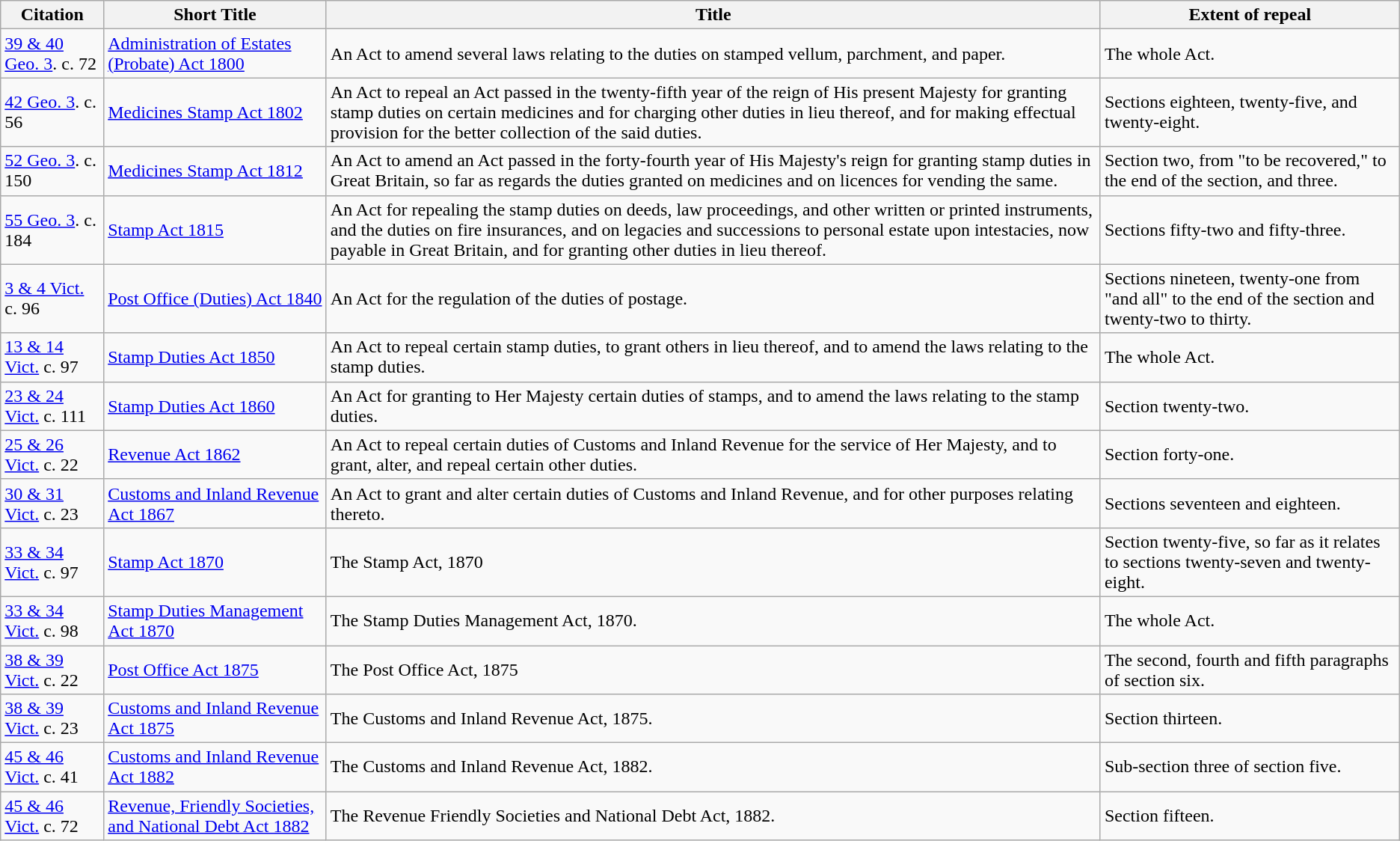<table class="wikitable">
<tr>
<th>Citation</th>
<th>Short Title</th>
<th>Title</th>
<th>Extent of repeal</th>
</tr>
<tr>
<td><a href='#'>39 & 40 Geo. 3</a>. c. 72</td>
<td><a href='#'>Administration of Estates (Probate) Act 1800</a></td>
<td>An Act to amend several laws relating to the duties on stamped vellum, parchment, and paper.</td>
<td>The whole Act.</td>
</tr>
<tr>
<td><a href='#'>42 Geo. 3</a>. c. 56</td>
<td><a href='#'>Medicines Stamp Act 1802</a></td>
<td>An Act to repeal an Act passed in the twenty-fifth year of the reign of His present Majesty for granting stamp duties on certain medicines and for charging other duties in lieu thereof, and for making effectual provision for the better collection of the said duties.</td>
<td>Sections eighteen, twenty-five, and twenty-eight.</td>
</tr>
<tr>
<td><a href='#'>52 Geo. 3</a>. c. 150</td>
<td><a href='#'>Medicines Stamp Act 1812</a></td>
<td>An Act to amend an Act passed in the forty-fourth year of His Majesty's reign for granting stamp duties in Great Britain, so far as regards the duties granted on medicines and on licences for vending the same.</td>
<td>Section two, from "to be recovered," to the end of the section, and three.</td>
</tr>
<tr>
<td><a href='#'>55 Geo. 3</a>. c. 184</td>
<td><a href='#'>Stamp Act 1815</a></td>
<td>An Act for repealing the stamp duties on deeds, law proceedings, and other written or printed instruments, and the duties on fire insurances, and on legacies and successions to personal estate upon intestacies, now payable in Great Britain, and for granting other duties in lieu thereof.</td>
<td>Sections fifty-two and fifty-three.</td>
</tr>
<tr>
<td><a href='#'>3 & 4 Vict.</a> c. 96</td>
<td><a href='#'>Post Office (Duties) Act 1840</a></td>
<td>An Act for the regulation of the duties of postage.</td>
<td>Sections nineteen, twenty-one from "and all" to the end of the section and twenty-two to thirty.</td>
</tr>
<tr>
<td><a href='#'>13 & 14 Vict.</a> c. 97</td>
<td><a href='#'>Stamp Duties Act 1850</a></td>
<td>An Act to repeal certain stamp duties, to grant others in lieu thereof, and to amend the laws relating to the stamp duties.</td>
<td>The whole Act.</td>
</tr>
<tr>
<td><a href='#'>23 & 24 Vict.</a> c. 111</td>
<td><a href='#'>Stamp Duties Act 1860</a></td>
<td>An Act for granting to Her Majesty certain duties of stamps, and to amend the laws relating to the stamp duties.</td>
<td>Section twenty-two.</td>
</tr>
<tr>
<td><a href='#'>25 & 26 Vict.</a> c. 22</td>
<td><a href='#'>Revenue Act 1862</a></td>
<td>An Act to repeal certain duties of Customs and Inland Revenue for the service of Her Majesty, and to grant, alter, and repeal certain other duties.</td>
<td>Section forty-one.</td>
</tr>
<tr>
<td><a href='#'>30 & 31 Vict.</a> c. 23</td>
<td><a href='#'>Customs and Inland Revenue Act 1867</a></td>
<td>An Act to grant and alter certain duties of Customs and Inland Revenue, and for other purposes relating thereto.</td>
<td>Sections seventeen and eighteen.</td>
</tr>
<tr>
<td><a href='#'>33 & 34 Vict.</a> c. 97</td>
<td><a href='#'>Stamp Act 1870</a></td>
<td>The Stamp Act, 1870</td>
<td>Section twenty-five, so far as it relates to sections twenty-seven and twenty-eight.</td>
</tr>
<tr>
<td><a href='#'>33 & 34 Vict.</a> c. 98</td>
<td><a href='#'>Stamp Duties Management Act 1870</a></td>
<td>The Stamp Duties Management Act, 1870.</td>
<td>The whole Act.</td>
</tr>
<tr>
<td><a href='#'>38 & 39 Vict.</a> c. 22</td>
<td><a href='#'>Post Office Act 1875</a></td>
<td>The Post Office Act, 1875</td>
<td>The second, fourth and fifth paragraphs of section six.</td>
</tr>
<tr>
<td><a href='#'>38 & 39 Vict.</a> c. 23</td>
<td><a href='#'>Customs and Inland Revenue Act 1875</a></td>
<td>The Customs and Inland Revenue Act, 1875.</td>
<td>Section thirteen.</td>
</tr>
<tr>
<td><a href='#'>45 & 46 Vict.</a> c. 41</td>
<td><a href='#'>Customs and Inland Revenue Act 1882</a></td>
<td>The Customs and Inland Revenue Act, 1882.</td>
<td>Sub-section three of section five.</td>
</tr>
<tr>
<td><a href='#'>45 & 46 Vict.</a> c. 72</td>
<td><a href='#'>Revenue, Friendly Societies, and National Debt Act 1882</a></td>
<td>The Revenue Friendly Societies and National Debt Act, 1882.</td>
<td>Section fifteen.</td>
</tr>
</table>
